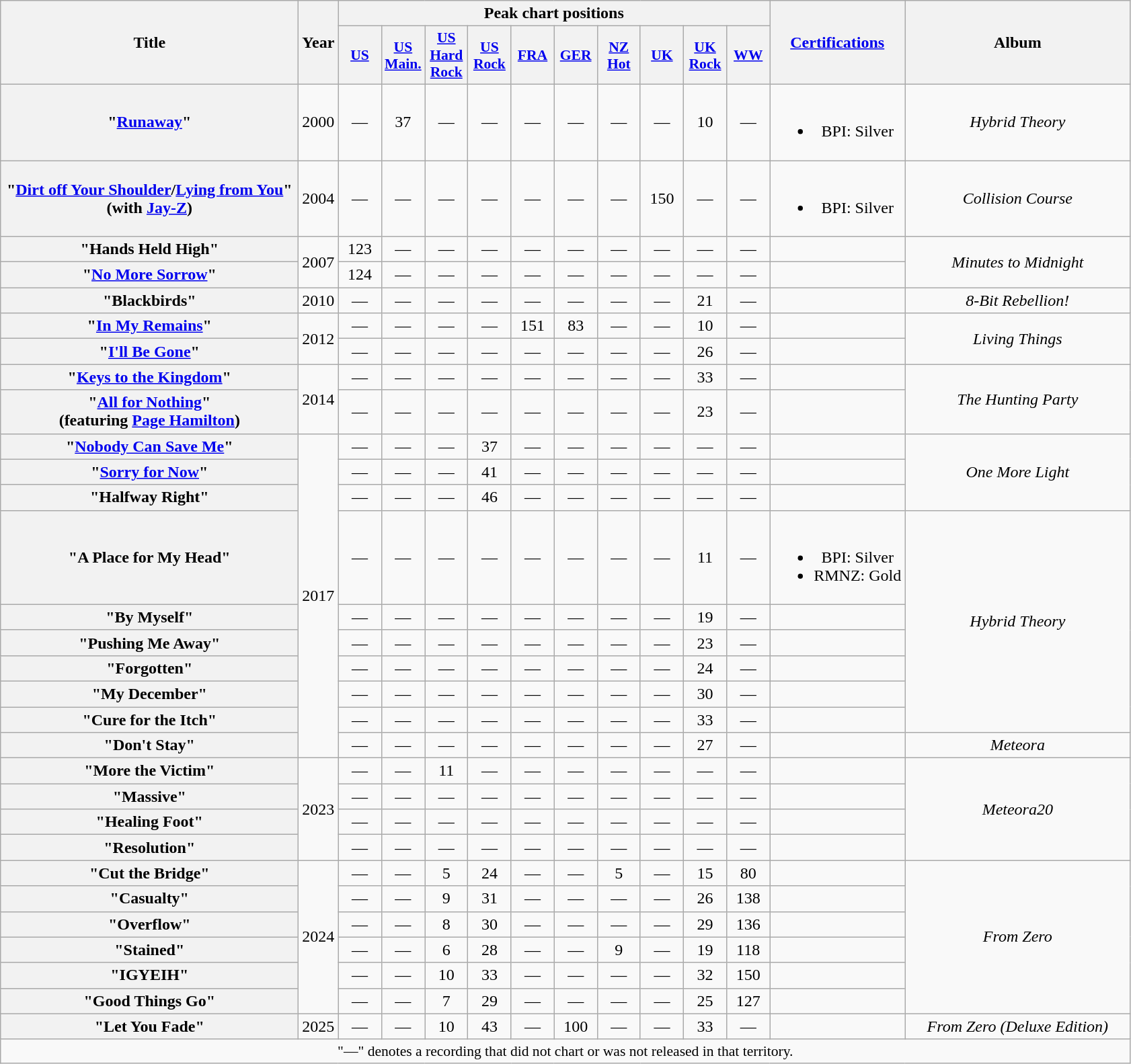<table class="wikitable plainrowheaders" style="text-align:center;">
<tr>
<th scope="col" rowspan="2" style="width:18em;">Title</th>
<th scope="col" rowspan="2">Year</th>
<th scope="col" colspan="10">Peak chart positions</th>
<th scope="col" rowspan="2"><a href='#'>Certifications</a></th>
<th scope="col" rowspan="2" style="width:13.5em;">Album</th>
</tr>
<tr>
<th scope="col" style="width:2.5em;font-size:90%;"><a href='#'>US</a><br></th>
<th scope="col" style="width:2.5em;font-size:90%;"><a href='#'>US<br> Main.</a><br></th>
<th scope="col" style="width:2.5em;font-size:90%;"><a href='#'>US<br>Hard<br>Rock</a><br></th>
<th scope="col" style="width:2.5em;font-size:90%;"><a href='#'>US<br>Rock</a><br></th>
<th scope="col" style="width:2.5em;font-size:90%;"><a href='#'>FRA</a><br></th>
<th scope="col" style="width:2.5em;font-size:90%;"><a href='#'>GER</a><br></th>
<th scope="col" style="width:2.5em;font-size:90%;"><a href='#'>NZ<br>Hot</a><br></th>
<th scope="col" style="width:2.5em;font-size:90%;"><a href='#'>UK</a><br></th>
<th scope="col" style="width:2.5em;font-size:90%;"><a href='#'>UK<br>Rock</a><br></th>
<th scope="col" style="width:2.5em;font-size:90%;"><a href='#'>WW</a><br></th>
</tr>
<tr>
<th scope="row">"<a href='#'>Runaway</a>"</th>
<td>2000</td>
<td>—</td>
<td>37</td>
<td>—</td>
<td>—</td>
<td>—</td>
<td>—</td>
<td>—</td>
<td>—</td>
<td>10</td>
<td>—</td>
<td><br><ul><li>BPI: Silver</li></ul></td>
<td><em>Hybrid Theory</em></td>
</tr>
<tr>
<th scope="row">"<a href='#'>Dirt off Your Shoulder</a>/<a href='#'>Lying from You</a>"<br><span>(with <a href='#'>Jay-Z</a>)</span></th>
<td>2004</td>
<td>—</td>
<td>—</td>
<td>—</td>
<td>—</td>
<td>—</td>
<td>—</td>
<td>—</td>
<td>150</td>
<td>—</td>
<td>—</td>
<td><br><ul><li>BPI: Silver</li></ul></td>
<td><em>Collision Course</em></td>
</tr>
<tr>
<th scope="row">"Hands Held High"</th>
<td rowspan="2">2007</td>
<td>123</td>
<td>—</td>
<td>—</td>
<td>—</td>
<td>—</td>
<td>—</td>
<td>—</td>
<td>—</td>
<td>—</td>
<td>—</td>
<td></td>
<td rowspan="2"><em>Minutes to Midnight</em></td>
</tr>
<tr>
<th scope="row">"<a href='#'>No More Sorrow</a>"</th>
<td>124</td>
<td>—</td>
<td>—</td>
<td>—</td>
<td>—</td>
<td>—</td>
<td>—</td>
<td>—</td>
<td>—</td>
<td>—</td>
<td></td>
</tr>
<tr>
<th scope="row">"Blackbirds"</th>
<td>2010</td>
<td>—</td>
<td>—</td>
<td>—</td>
<td>—</td>
<td>—</td>
<td>—</td>
<td>—</td>
<td>—</td>
<td>21</td>
<td>—</td>
<td></td>
<td><em>8-Bit Rebellion!</em></td>
</tr>
<tr>
<th scope="row">"<a href='#'>In My Remains</a>"</th>
<td rowspan="2">2012</td>
<td>—</td>
<td>—</td>
<td>—</td>
<td>—</td>
<td>151</td>
<td>83</td>
<td>—</td>
<td>—</td>
<td>10</td>
<td>—</td>
<td></td>
<td rowspan="2"><em>Living Things</em></td>
</tr>
<tr>
<th scope="row">"<a href='#'>I'll Be Gone</a>"</th>
<td>—</td>
<td>—</td>
<td>—</td>
<td>—</td>
<td>—</td>
<td>—</td>
<td>—</td>
<td>—</td>
<td>26</td>
<td>—</td>
<td></td>
</tr>
<tr>
<th scope="row">"<a href='#'>Keys to the Kingdom</a>"</th>
<td rowspan="2">2014</td>
<td>—</td>
<td>—</td>
<td>—</td>
<td>—</td>
<td>—</td>
<td>—</td>
<td>—</td>
<td>—</td>
<td>33</td>
<td>—</td>
<td></td>
<td rowspan="2"><em>The Hunting Party</em></td>
</tr>
<tr>
<th scope="row">"<a href='#'>All for Nothing</a>"<br><span>(featuring <a href='#'>Page Hamilton</a>)</span></th>
<td>—</td>
<td>—</td>
<td>—</td>
<td>—</td>
<td>—</td>
<td>—</td>
<td>—</td>
<td>—</td>
<td>23</td>
<td>—</td>
<td></td>
</tr>
<tr>
<th scope="row">"<a href='#'>Nobody Can Save Me</a>"</th>
<td rowspan="10">2017</td>
<td>—</td>
<td>—</td>
<td>—</td>
<td>37</td>
<td>—</td>
<td>—</td>
<td>—</td>
<td>—</td>
<td>—</td>
<td>—</td>
<td></td>
<td rowspan="3"><em>One More Light</em></td>
</tr>
<tr>
<th scope="row">"<a href='#'>Sorry for Now</a>"</th>
<td>—</td>
<td>—</td>
<td>—</td>
<td>41</td>
<td>—</td>
<td>—</td>
<td>—</td>
<td>—</td>
<td>—</td>
<td>—</td>
<td></td>
</tr>
<tr>
<th scope="row">"Halfway Right"</th>
<td>—</td>
<td>—</td>
<td>—</td>
<td>46</td>
<td>—</td>
<td>—</td>
<td>—</td>
<td>—</td>
<td>—</td>
<td>—</td>
<td></td>
</tr>
<tr>
<th scope="row">"A Place for My Head"</th>
<td>—</td>
<td>—</td>
<td>—</td>
<td>—</td>
<td>—</td>
<td>—</td>
<td>—</td>
<td>—</td>
<td>11</td>
<td>—</td>
<td><br><ul><li>BPI: Silver</li><li>RMNZ: Gold</li></ul></td>
<td rowspan="6"><em>Hybrid Theory</em></td>
</tr>
<tr>
<th scope="row">"By Myself"</th>
<td>—</td>
<td>—</td>
<td>—</td>
<td>—</td>
<td>—</td>
<td>—</td>
<td>—</td>
<td>—</td>
<td>19</td>
<td>—</td>
<td></td>
</tr>
<tr>
<th scope="row">"Pushing Me Away"</th>
<td>—</td>
<td>—</td>
<td>—</td>
<td>—</td>
<td>—</td>
<td>—</td>
<td>—</td>
<td>—</td>
<td>23</td>
<td>—</td>
<td></td>
</tr>
<tr>
<th scope="row">"Forgotten"</th>
<td>—</td>
<td>—</td>
<td>—</td>
<td>—</td>
<td>—</td>
<td>—</td>
<td>—</td>
<td>—</td>
<td>24</td>
<td>—</td>
<td></td>
</tr>
<tr>
<th scope="row">"My December"</th>
<td>—</td>
<td>—</td>
<td>—</td>
<td>—</td>
<td>—</td>
<td>—</td>
<td>—</td>
<td>—</td>
<td>30</td>
<td>—</td>
<td></td>
</tr>
<tr>
<th scope="row">"Cure for the Itch"</th>
<td>—</td>
<td>—</td>
<td>—</td>
<td>—</td>
<td>—</td>
<td>—</td>
<td>—</td>
<td>—</td>
<td>33</td>
<td>—</td>
<td></td>
</tr>
<tr>
<th scope="row">"Don't Stay"</th>
<td>—</td>
<td>—</td>
<td>—</td>
<td>—</td>
<td>—</td>
<td>—</td>
<td>—</td>
<td>—</td>
<td>27</td>
<td>—</td>
<td></td>
<td><em>Meteora</em></td>
</tr>
<tr>
<th scope="row">"More the Victim"</th>
<td rowspan="4">2023</td>
<td>—</td>
<td>—</td>
<td>11</td>
<td>—</td>
<td>—</td>
<td>—</td>
<td>—</td>
<td>—</td>
<td>—</td>
<td>—</td>
<td></td>
<td rowspan="4"><em>Meteora20</em></td>
</tr>
<tr>
<th scope="row">"Massive"</th>
<td>—</td>
<td>—</td>
<td>—</td>
<td>—</td>
<td>—</td>
<td>—</td>
<td>—</td>
<td>—</td>
<td>—</td>
<td>—</td>
<td></td>
</tr>
<tr>
<th scope="row">"Healing Foot"</th>
<td>—</td>
<td>—</td>
<td>—</td>
<td>—</td>
<td>—</td>
<td>—</td>
<td>—</td>
<td>—</td>
<td>—</td>
<td>—</td>
<td></td>
</tr>
<tr>
<th scope="row">"Resolution"</th>
<td>—</td>
<td>—</td>
<td>—</td>
<td>—</td>
<td>—</td>
<td>—</td>
<td>—</td>
<td>—</td>
<td>—</td>
<td>—</td>
<td></td>
</tr>
<tr>
<th scope="row">"Cut the Bridge"</th>
<td rowspan="6">2024</td>
<td>—</td>
<td>—</td>
<td>5</td>
<td>24</td>
<td>—</td>
<td>—</td>
<td>5</td>
<td>—</td>
<td>15</td>
<td>80</td>
<td></td>
<td rowspan="6"><em>From Zero</em></td>
</tr>
<tr>
<th scope="row">"Casualty"</th>
<td>—</td>
<td>—</td>
<td>9</td>
<td>31</td>
<td>—</td>
<td>—</td>
<td>—</td>
<td>—</td>
<td>26</td>
<td>138</td>
<td></td>
</tr>
<tr>
<th scope="row">"Overflow"</th>
<td>—</td>
<td>—</td>
<td>8</td>
<td>30</td>
<td>—</td>
<td>—</td>
<td>—</td>
<td>—</td>
<td>29</td>
<td>136</td>
<td></td>
</tr>
<tr>
<th scope="row">"Stained"</th>
<td>—</td>
<td>—</td>
<td>6</td>
<td>28</td>
<td>—</td>
<td>—</td>
<td>9</td>
<td>—</td>
<td>19</td>
<td>118</td>
<td></td>
</tr>
<tr>
<th scope="row">"IGYEIH"</th>
<td>—</td>
<td>—</td>
<td>10</td>
<td>33</td>
<td>—</td>
<td>—</td>
<td>—</td>
<td>—</td>
<td>32</td>
<td>150</td>
<td></td>
</tr>
<tr>
<th scope="row">"Good Things Go"</th>
<td>—</td>
<td>—</td>
<td>7</td>
<td>29</td>
<td>—</td>
<td>—</td>
<td>—</td>
<td>—</td>
<td>25</td>
<td>127</td>
<td></td>
</tr>
<tr>
<th scope="row">"Let You Fade"</th>
<td>2025</td>
<td>—</td>
<td>—</td>
<td>10</td>
<td>43</td>
<td>—</td>
<td>100</td>
<td>—</td>
<td>—</td>
<td>33</td>
<td>—</td>
<td></td>
<td><em>From Zero (Deluxe Edition)</em></td>
</tr>
<tr>
<td colspan="14" style="font-size:90%">"—" denotes a recording that did not chart or was not released in that territory.</td>
</tr>
</table>
